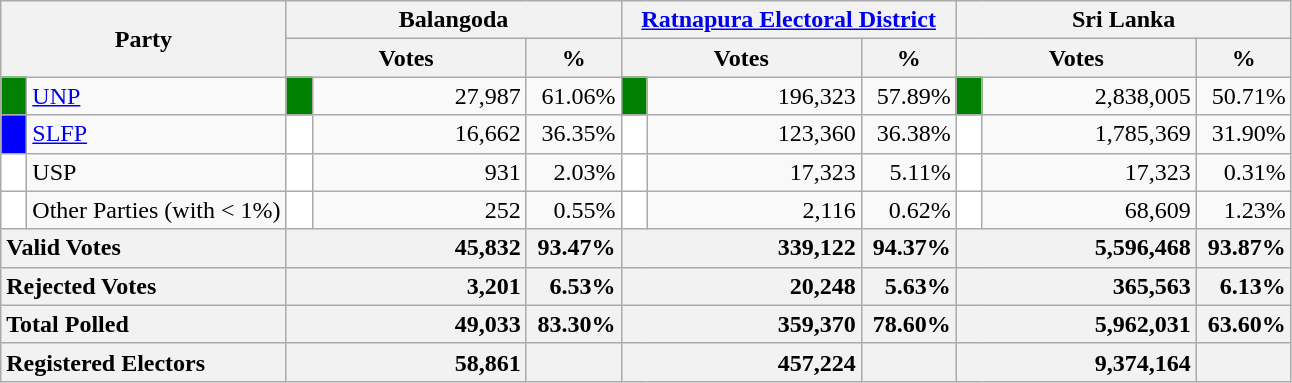<table class="wikitable">
<tr>
<th colspan="2" width="144px"rowspan="2">Party</th>
<th colspan="3" width="216px">Balangoda</th>
<th colspan="3" width="216px"><a href='#'>Ratnapura Electoral District</a></th>
<th colspan="3" width="216px">Sri Lanka</th>
</tr>
<tr>
<th colspan="2" width="144px">Votes</th>
<th>%</th>
<th colspan="2" width="144px">Votes</th>
<th>%</th>
<th colspan="2" width="144px">Votes</th>
<th>%</th>
</tr>
<tr>
<td style="background-color:green;" width="10px"></td>
<td style="text-align:left;"><a href='#'>UNP</a></td>
<td style="background-color:green;" width="10px"></td>
<td style="text-align:right;">27,987</td>
<td style="text-align:right;">61.06%</td>
<td style="background-color:green;" width="10px"></td>
<td style="text-align:right;">196,323</td>
<td style="text-align:right;">57.89%</td>
<td style="background-color:green;" width="10px"></td>
<td style="text-align:right;">2,838,005</td>
<td style="text-align:right;">50.71%</td>
</tr>
<tr>
<td style="background-color:blue;" width="10px"></td>
<td style="text-align:left;"><a href='#'>SLFP</a></td>
<td style="background-color:white;" width="10px"></td>
<td style="text-align:right;">16,662</td>
<td style="text-align:right;">36.35%</td>
<td style="background-color:white;" width="10px"></td>
<td style="text-align:right;">123,360</td>
<td style="text-align:right;">36.38%</td>
<td style="background-color:white;" width="10px"></td>
<td style="text-align:right;">1,785,369</td>
<td style="text-align:right;">31.90%</td>
</tr>
<tr>
<td style="background-color:white;" width="10px"></td>
<td style="text-align:left;">USP</td>
<td style="background-color:white;" width="10px"></td>
<td style="text-align:right;">931</td>
<td style="text-align:right;">2.03%</td>
<td style="background-color:white;" width="10px"></td>
<td style="text-align:right;">17,323</td>
<td style="text-align:right;">5.11%</td>
<td style="background-color:white;" width="10px"></td>
<td style="text-align:right;">17,323</td>
<td style="text-align:right;">0.31%</td>
</tr>
<tr>
<td style="background-color:white;" width="10px"></td>
<td style="text-align:left;">Other Parties (with < 1%)</td>
<td style="background-color:white;" width="10px"></td>
<td style="text-align:right;">252</td>
<td style="text-align:right;">0.55%</td>
<td style="background-color:white;" width="10px"></td>
<td style="text-align:right;">2,116</td>
<td style="text-align:right;">0.62%</td>
<td style="background-color:white;" width="10px"></td>
<td style="text-align:right;">68,609</td>
<td style="text-align:right;">1.23%</td>
</tr>
<tr>
<th colspan="2" width="144px"style="text-align:left;">Valid Votes</th>
<th style="text-align:right;"colspan="2" width="144px">45,832</th>
<th style="text-align:right;">93.47%</th>
<th style="text-align:right;"colspan="2" width="144px">339,122</th>
<th style="text-align:right;">94.37%</th>
<th style="text-align:right;"colspan="2" width="144px">5,596,468</th>
<th style="text-align:right;">93.87%</th>
</tr>
<tr>
<th colspan="2" width="144px"style="text-align:left;">Rejected Votes</th>
<th style="text-align:right;"colspan="2" width="144px">3,201</th>
<th style="text-align:right;">6.53%</th>
<th style="text-align:right;"colspan="2" width="144px">20,248</th>
<th style="text-align:right;">5.63%</th>
<th style="text-align:right;"colspan="2" width="144px">365,563</th>
<th style="text-align:right;">6.13%</th>
</tr>
<tr>
<th colspan="2" width="144px"style="text-align:left;">Total Polled</th>
<th style="text-align:right;"colspan="2" width="144px">49,033</th>
<th style="text-align:right;">83.30%</th>
<th style="text-align:right;"colspan="2" width="144px">359,370</th>
<th style="text-align:right;">78.60%</th>
<th style="text-align:right;"colspan="2" width="144px">5,962,031</th>
<th style="text-align:right;">63.60%</th>
</tr>
<tr>
<th colspan="2" width="144px"style="text-align:left;">Registered Electors</th>
<th style="text-align:right;"colspan="2" width="144px">58,861</th>
<th></th>
<th style="text-align:right;"colspan="2" width="144px">457,224</th>
<th></th>
<th style="text-align:right;"colspan="2" width="144px">9,374,164</th>
<th></th>
</tr>
</table>
